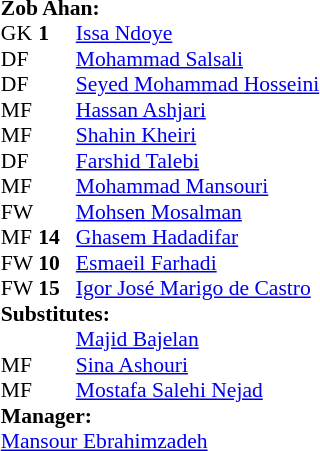<table style="font-size: 90%" cellspacing="0" cellpadding="0" align=center>
<tr>
<td colspan="4"><strong>Zob Ahan:</strong></td>
</tr>
<tr>
<th width=25></th>
<th width=25></th>
</tr>
<tr>
<td>GK</td>
<td><strong>1</strong></td>
<td> <a href='#'>Issa Ndoye</a></td>
</tr>
<tr>
<td>DF</td>
<td></td>
<td> <a href='#'>Mohammad Salsali</a></td>
<td></td>
<td></td>
</tr>
<tr>
<td>DF</td>
<td></td>
<td> <a href='#'>Seyed Mohammad Hosseini</a></td>
</tr>
<tr>
<td>MF</td>
<td></td>
<td> <a href='#'>Hassan Ashjari</a></td>
</tr>
<tr>
<td>MF</td>
<td></td>
<td> <a href='#'>Shahin Kheiri</a></td>
<td></td>
</tr>
<tr>
<td>DF</td>
<td></td>
<td> <a href='#'>Farshid Talebi</a></td>
</tr>
<tr>
<td>MF</td>
<td></td>
<td> <a href='#'>Mohammad Mansouri</a></td>
</tr>
<tr>
<td>FW</td>
<td></td>
<td> <a href='#'>Mohsen Mosalman</a></td>
<td></td>
<td></td>
<td></td>
</tr>
<tr>
<td>MF</td>
<td><strong>14</strong></td>
<td> <a href='#'>Ghasem Hadadifar</a></td>
<td></td>
<td></td>
<td></td>
</tr>
<tr>
<td>FW</td>
<td><strong>10</strong></td>
<td> <a href='#'>Esmaeil Farhadi</a></td>
<td></td>
<td></td>
<td></td>
</tr>
<tr>
<td>FW</td>
<td><strong>15</strong></td>
<td> <a href='#'>Igor José Marigo de Castro</a></td>
</tr>
<tr>
<td colspan=3><strong>Substitutes:</strong></td>
</tr>
<tr>
<td></td>
<td></td>
<td> <a href='#'>Majid Bajelan</a></td>
<td></td>
<td></td>
<td></td>
</tr>
<tr>
<td>MF</td>
<td></td>
<td> <a href='#'>Sina Ashouri</a></td>
<td></td>
<td></td>
<td></td>
</tr>
<tr>
<td>MF</td>
<td></td>
<td> <a href='#'>Mostafa Salehi Nejad</a></td>
<td></td>
<td></td>
<td></td>
</tr>
<tr>
<td colspan=3><strong>Manager:</strong></td>
</tr>
<tr>
<td colspan=4> <a href='#'>Mansour Ebrahimzadeh</a></td>
</tr>
</table>
